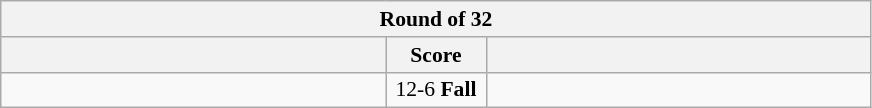<table class="wikitable" style="text-align: center; font-size:90% ">
<tr>
<th colspan=3>Round of 32</th>
</tr>
<tr>
<th align="right" width="250"></th>
<th width="60">Score</th>
<th align="left" width="250"></th>
</tr>
<tr>
<td align=left><strong></strong></td>
<td align=center>12-6 <strong>Fall</strong></td>
<td align=left></td>
</tr>
</table>
